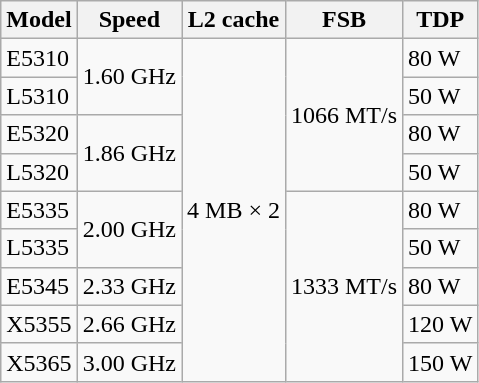<table class="wikitable sortable">
<tr>
<th scope="col">Model</th>
<th scope="col">Speed</th>
<th scope="col">L2 cache</th>
<th scope="col">FSB</th>
<th scope="col">TDP</th>
</tr>
<tr>
<td>E5310</td>
<td rowspan="2">1.60 GHz</td>
<td rowspan="9">4 MB × 2</td>
<td rowspan="4">1066 MT/s</td>
<td>80 W</td>
</tr>
<tr>
<td>L5310</td>
<td>50 W</td>
</tr>
<tr>
<td>E5320</td>
<td rowspan="2">1.86 GHz</td>
<td>80 W</td>
</tr>
<tr>
<td>L5320</td>
<td>50 W</td>
</tr>
<tr>
<td>E5335</td>
<td rowspan="2">2.00 GHz</td>
<td rowspan="5">1333 MT/s</td>
<td>80 W</td>
</tr>
<tr>
<td>L5335</td>
<td>50 W</td>
</tr>
<tr>
<td>E5345</td>
<td>2.33 GHz</td>
<td>80 W</td>
</tr>
<tr>
<td>X5355</td>
<td>2.66 GHz</td>
<td>120 W</td>
</tr>
<tr>
<td>X5365</td>
<td>3.00 GHz</td>
<td>150 W</td>
</tr>
</table>
